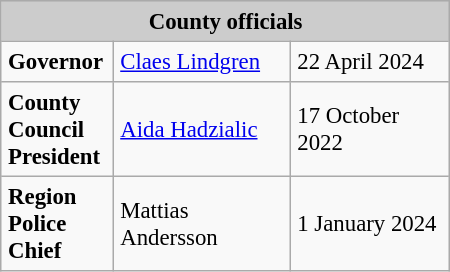<table border="1" cellpadding="4" cellspacing="0"  style="float:right; width:300px; margin:0.5em; background:#f9f9f9; border:1px #aaa solid; border-collapse:collapse; font-size:95%;">
<tr>
<td colspan=3 style="background:#ccc; text-align:center;"><strong>County officials</strong></td>
</tr>
<tr>
<td style="width:25%;"><strong>Governor</strong></td>
<td><a href='#'>Claes Lindgren</a></td>
<td>22 April 2024</td>
</tr>
<tr>
<td><strong>County Council President</strong></td>
<td><a href='#'>Aida Hadzialic</a></td>
<td>17 October 2022</td>
</tr>
<tr>
<td><strong>Region Police Chief</strong></td>
<td>Mattias Andersson</td>
<td>1 January 2024</td>
</tr>
</table>
